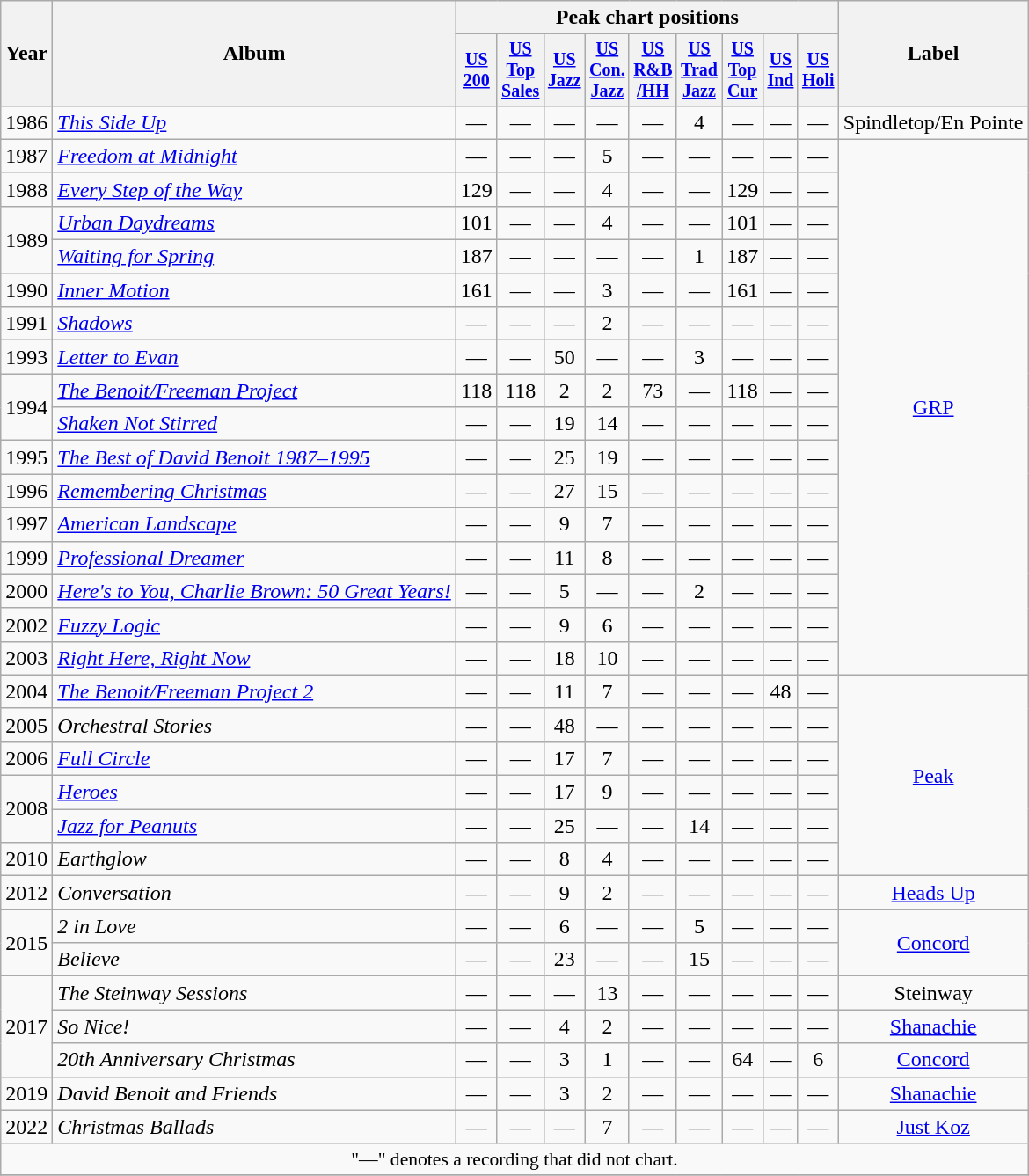<table class="wikitable" style="text-align:center;">
<tr>
<th rowspan="2">Year</th>
<th rowspan="2">Album</th>
<th colspan="9">Peak chart positions</th>
<th rowspan="2">Label</th>
</tr>
<tr style="font-size:smaller;">
<th style="width="50px;"><a href='#'>US<br>200</a><br></th>
<th style="width="50px;"><a href='#'>US<br>Top<br>Sales</a><br></th>
<th style="width="50px;"><a href='#'>US<br>Jazz</a><br></th>
<th style="width="50px;"><a href='#'>US<br>Con.<br>Jazz</a><br></th>
<th style="width="50px;"><a href='#'>US<br>R&B<br>/HH</a><br></th>
<th style="width="50px;"><a href='#'>US<br>Trad<br>Jazz</a><br></th>
<th style="width="50px;"><a href='#'>US<br>Top<br>Cur</a><br></th>
<th style="width="50px;"><a href='#'>US<br>Ind</a><br></th>
<th style="width="50px;"><a href='#'>US<br>Holi</a><br></th>
</tr>
<tr>
<td>1986</td>
<td align="left"><em><a href='#'>This Side Up</a></em></td>
<td>—</td>
<td>—</td>
<td>—</td>
<td>—</td>
<td>—</td>
<td>4</td>
<td>—</td>
<td>—</td>
<td>—</td>
<td>Spindletop/En Pointe</td>
</tr>
<tr>
<td>1987</td>
<td align="left"><em><a href='#'>Freedom at Midnight</a></em></td>
<td>—</td>
<td>—</td>
<td>—</td>
<td>5</td>
<td>—</td>
<td>—</td>
<td>—</td>
<td>—</td>
<td>—</td>
<td rowspan="16"><a href='#'>GRP</a></td>
</tr>
<tr>
<td>1988</td>
<td align="left"><em><a href='#'>Every Step of the Way</a></em></td>
<td>129</td>
<td>—</td>
<td>—</td>
<td>4</td>
<td>—</td>
<td>—</td>
<td>129</td>
<td>—</td>
<td>—</td>
</tr>
<tr>
<td rowspan="2">1989</td>
<td align="left"><em><a href='#'>Urban Daydreams</a></em></td>
<td>101</td>
<td>—</td>
<td>—</td>
<td>4</td>
<td>—</td>
<td>—</td>
<td>101</td>
<td>—</td>
<td>—</td>
</tr>
<tr>
<td align="left"><em><a href='#'>Waiting for Spring</a></em></td>
<td>187</td>
<td>—</td>
<td>—</td>
<td>—</td>
<td>—</td>
<td>1</td>
<td>187</td>
<td>—</td>
<td>—</td>
</tr>
<tr>
<td>1990</td>
<td align="left"><em><a href='#'>Inner Motion</a></em></td>
<td>161</td>
<td>—</td>
<td>—</td>
<td>3</td>
<td>—</td>
<td>—</td>
<td>161</td>
<td>—</td>
<td>—</td>
</tr>
<tr>
<td>1991</td>
<td align="left"><em><a href='#'>Shadows</a></em></td>
<td>—</td>
<td>—</td>
<td>—</td>
<td>2</td>
<td>—</td>
<td>—</td>
<td>—</td>
<td>—</td>
<td>—</td>
</tr>
<tr>
<td>1993</td>
<td align="left"><em><a href='#'>Letter to Evan</a></em></td>
<td>—</td>
<td>—</td>
<td>50</td>
<td>—</td>
<td>—</td>
<td>3</td>
<td>—</td>
<td>—</td>
<td>—</td>
</tr>
<tr>
<td rowspan="2">1994</td>
<td align="left"><em><a href='#'>The Benoit/Freeman Project</a></em> <br></td>
<td>118</td>
<td>118</td>
<td>2</td>
<td>2</td>
<td>73</td>
<td>—</td>
<td>118</td>
<td>—</td>
<td>—</td>
</tr>
<tr>
<td align="left"><em><a href='#'>Shaken Not Stirred</a></em></td>
<td>—</td>
<td>—</td>
<td>19</td>
<td>14</td>
<td>—</td>
<td>—</td>
<td>—</td>
<td>—</td>
<td>—</td>
</tr>
<tr>
<td>1995</td>
<td align="left"><em><a href='#'>The Best of David Benoit 1987–1995</a></em></td>
<td>—</td>
<td>—</td>
<td>25</td>
<td>19</td>
<td>—</td>
<td>—</td>
<td>—</td>
<td>—</td>
<td>—</td>
</tr>
<tr>
<td>1996</td>
<td align="left"><em><a href='#'>Remembering Christmas</a></em></td>
<td>—</td>
<td>—</td>
<td>27</td>
<td>15</td>
<td>—</td>
<td>—</td>
<td>—</td>
<td>—</td>
<td>—</td>
</tr>
<tr>
<td>1997</td>
<td align="left"><em><a href='#'>American Landscape</a></em></td>
<td>—</td>
<td>—</td>
<td>9</td>
<td>7</td>
<td>—</td>
<td>—</td>
<td>—</td>
<td>—</td>
<td>—</td>
</tr>
<tr>
<td>1999</td>
<td align="left"><em><a href='#'>Professional Dreamer</a></em></td>
<td>—</td>
<td>—</td>
<td>11</td>
<td>8</td>
<td>—</td>
<td>—</td>
<td>—</td>
<td>—</td>
<td>—</td>
</tr>
<tr>
<td>2000</td>
<td align="left"><em><a href='#'>Here's to You, Charlie Brown: 50 Great Years!</a></em></td>
<td>—</td>
<td>—</td>
<td>5</td>
<td>—</td>
<td>—</td>
<td>2</td>
<td>—</td>
<td>—</td>
<td>—</td>
</tr>
<tr>
<td>2002</td>
<td align="left"><em><a href='#'>Fuzzy Logic</a></em></td>
<td>—</td>
<td>—</td>
<td>9</td>
<td>6</td>
<td>—</td>
<td>—</td>
<td>—</td>
<td>—</td>
<td>—</td>
</tr>
<tr>
<td>2003</td>
<td align="left"><em><a href='#'>Right Here, Right Now</a></em></td>
<td>—</td>
<td>—</td>
<td>18</td>
<td>10</td>
<td>—</td>
<td>—</td>
<td>—</td>
<td>—</td>
<td>—</td>
</tr>
<tr>
<td>2004</td>
<td align="left"><em><a href='#'>The Benoit/Freeman Project 2</a></em> <br></td>
<td>—</td>
<td>—</td>
<td>11</td>
<td>7</td>
<td>—</td>
<td>—</td>
<td>—</td>
<td>48</td>
<td>—</td>
<td rowspan="6"><a href='#'>Peak</a></td>
</tr>
<tr>
<td>2005</td>
<td align="left"><em>Orchestral Stories</em></td>
<td>—</td>
<td>—</td>
<td>48</td>
<td>—</td>
<td>—</td>
<td>—</td>
<td>—</td>
<td>—</td>
<td>—</td>
</tr>
<tr>
<td>2006</td>
<td align="left"><em><a href='#'>Full Circle</a></em></td>
<td>—</td>
<td>—</td>
<td>17</td>
<td>7</td>
<td>—</td>
<td>—</td>
<td>—</td>
<td>—</td>
<td>—</td>
</tr>
<tr>
<td rowspan="2">2008</td>
<td align="left"><em><a href='#'>Heroes</a></em></td>
<td>—</td>
<td>—</td>
<td>17</td>
<td>9</td>
<td>—</td>
<td>—</td>
<td>—</td>
<td>—</td>
<td>—</td>
</tr>
<tr>
<td align="left"><em><a href='#'>Jazz for Peanuts</a></em></td>
<td>—</td>
<td>—</td>
<td>25</td>
<td>—</td>
<td>—</td>
<td>14</td>
<td>—</td>
<td>—</td>
<td>—</td>
</tr>
<tr>
<td>2010</td>
<td align="left"><em>Earthglow</em></td>
<td>—</td>
<td>—</td>
<td>8</td>
<td>4</td>
<td>—</td>
<td>—</td>
<td>—</td>
<td>—</td>
<td>—</td>
</tr>
<tr>
<td>2012</td>
<td align="left"><em>Conversation</em></td>
<td>—</td>
<td>—</td>
<td>9</td>
<td>2</td>
<td>—</td>
<td>—</td>
<td>—</td>
<td>—</td>
<td>—</td>
<td><a href='#'>Heads Up</a></td>
</tr>
<tr>
<td rowspan="2">2015</td>
<td align="left"><em>2 in Love</em> <br></td>
<td>—</td>
<td>—</td>
<td>6</td>
<td>—</td>
<td>—</td>
<td>5</td>
<td>—</td>
<td>—</td>
<td>—</td>
<td rowspan="2"><a href='#'>Concord</a></td>
</tr>
<tr>
<td align="left"><em>Believe</em> <br></td>
<td>—</td>
<td>—</td>
<td>23</td>
<td>—</td>
<td>—</td>
<td>15</td>
<td>—</td>
<td>—</td>
<td>—</td>
</tr>
<tr>
<td rowspan="3">2017</td>
<td align="left"><em>The Steinway Sessions</em></td>
<td>—</td>
<td>—</td>
<td>—</td>
<td>13</td>
<td>—</td>
<td>—</td>
<td>—</td>
<td>—</td>
<td>—</td>
<td>Steinway</td>
</tr>
<tr>
<td align="left"><em>So Nice!</em> <br></td>
<td>—</td>
<td>—</td>
<td>4</td>
<td>2</td>
<td>—</td>
<td>—</td>
<td>—</td>
<td>—</td>
<td>—</td>
<td><a href='#'>Shanachie</a></td>
</tr>
<tr>
<td align="left"><em>20th Anniversary Christmas</em> <br></td>
<td>—</td>
<td>—</td>
<td>3</td>
<td>1</td>
<td>—</td>
<td>—</td>
<td>64</td>
<td>—</td>
<td>6</td>
<td><a href='#'>Concord</a></td>
</tr>
<tr>
<td>2019</td>
<td align="left"><em>David Benoit and Friends</em></td>
<td>—</td>
<td>—</td>
<td>3</td>
<td>2</td>
<td>—</td>
<td>—</td>
<td>—</td>
<td>—</td>
<td>—</td>
<td><a href='#'>Shanachie</a></td>
</tr>
<tr>
<td>2022</td>
<td align="left"><em>Christmas Ballads</em> <br></td>
<td>—</td>
<td>—</td>
<td>—</td>
<td>7</td>
<td>—</td>
<td>—</td>
<td>—</td>
<td>—</td>
<td>—</td>
<td><a href='#'>Just Koz</a></td>
</tr>
<tr>
<td colspan="12" style="font-size:90%">"—" denotes a recording that did not chart.</td>
</tr>
<tr>
</tr>
</table>
